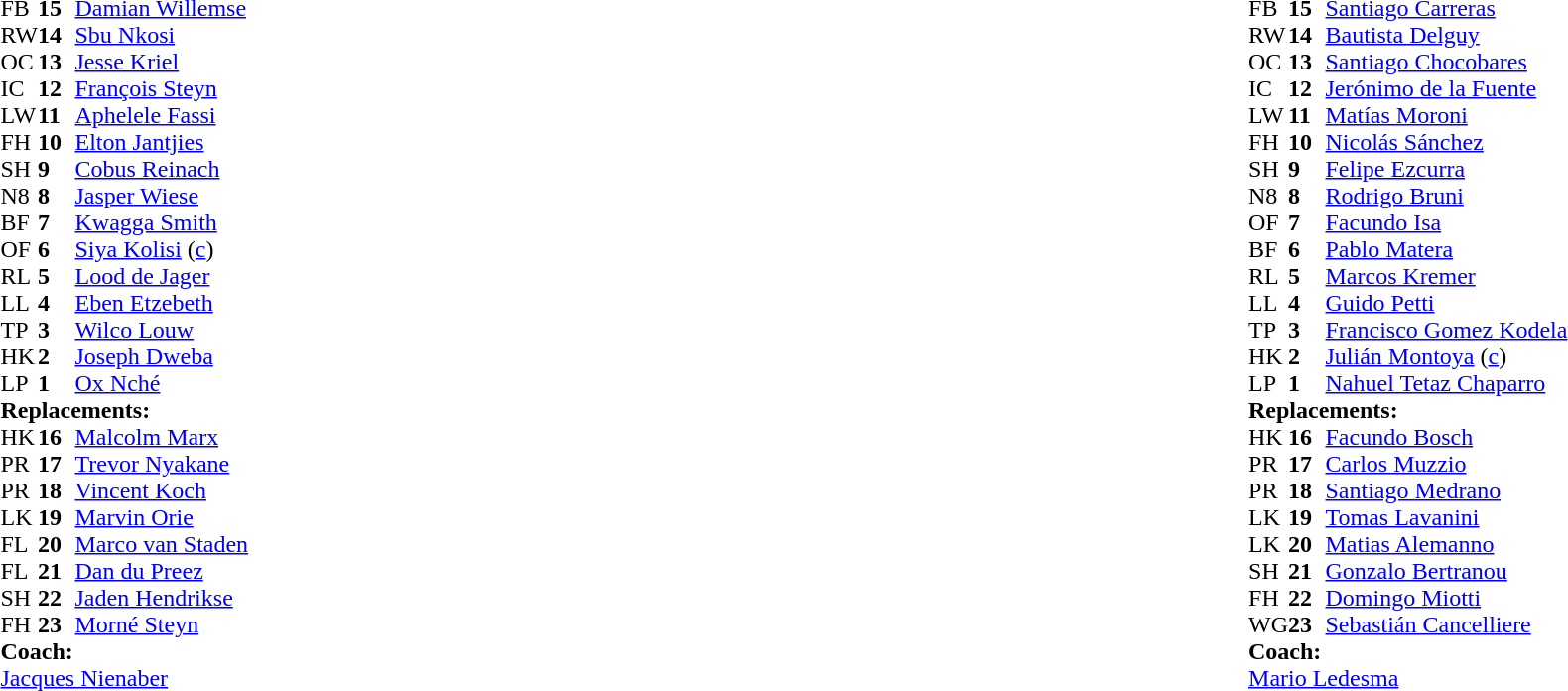<table style="width:100%">
<tr>
<td style="vertical-align:top;width:50%"><br><table cellspacing="0" cellpadding="0">
<tr>
<th width="25"></th>
<th width="25"></th>
</tr>
<tr>
<td>FB</td>
<td><strong>15</strong></td>
<td><a href='#'>Damian Willemse</a></td>
</tr>
<tr>
<td>RW</td>
<td><strong>14</strong></td>
<td><a href='#'>Sbu Nkosi</a></td>
</tr>
<tr>
<td>OC</td>
<td><strong>13</strong></td>
<td><a href='#'>Jesse Kriel</a></td>
</tr>
<tr>
<td>IC</td>
<td><strong>12</strong></td>
<td><a href='#'>François Steyn</a></td>
</tr>
<tr>
<td>LW</td>
<td><strong>11</strong></td>
<td><a href='#'>Aphelele Fassi</a></td>
</tr>
<tr>
<td>FH</td>
<td><strong>10</strong></td>
<td><a href='#'>Elton Jantjies</a></td>
<td></td>
<td></td>
</tr>
<tr>
<td>SH</td>
<td><strong>9</strong></td>
<td><a href='#'>Cobus Reinach</a></td>
<td></td>
<td></td>
</tr>
<tr>
<td>N8</td>
<td><strong>8</strong></td>
<td><a href='#'>Jasper Wiese</a></td>
<td></td>
<td></td>
</tr>
<tr>
<td>BF</td>
<td><strong>7</strong></td>
<td><a href='#'>Kwagga Smith</a></td>
</tr>
<tr>
<td>OF</td>
<td><strong>6</strong></td>
<td><a href='#'>Siya Kolisi</a> (<a href='#'>c</a>)</td>
<td></td>
<td></td>
</tr>
<tr>
<td>RL</td>
<td><strong>5</strong></td>
<td><a href='#'>Lood de Jager</a></td>
</tr>
<tr>
<td>LL</td>
<td><strong>4</strong></td>
<td><a href='#'>Eben Etzebeth</a></td>
<td></td>
<td></td>
</tr>
<tr>
<td>TP</td>
<td><strong>3</strong></td>
<td><a href='#'>Wilco Louw</a></td>
<td></td>
<td></td>
</tr>
<tr>
<td>HK</td>
<td><strong>2</strong></td>
<td><a href='#'>Joseph Dweba</a></td>
<td></td>
<td></td>
</tr>
<tr>
<td>LP</td>
<td><strong>1</strong></td>
<td><a href='#'>Ox Nché</a></td>
<td></td>
<td></td>
</tr>
<tr>
<td colspan=3><strong>Replacements:</strong></td>
</tr>
<tr>
<td>HK</td>
<td><strong>16</strong></td>
<td><a href='#'>Malcolm Marx</a></td>
<td></td>
<td></td>
</tr>
<tr>
<td>PR</td>
<td><strong>17</strong></td>
<td><a href='#'>Trevor Nyakane</a></td>
<td></td>
<td></td>
</tr>
<tr>
<td>PR</td>
<td><strong>18</strong></td>
<td><a href='#'>Vincent Koch</a></td>
<td></td>
<td></td>
</tr>
<tr>
<td>LK</td>
<td><strong>19</strong></td>
<td><a href='#'>Marvin Orie</a></td>
<td></td>
<td></td>
</tr>
<tr>
<td>FL</td>
<td><strong>20</strong></td>
<td><a href='#'>Marco van Staden</a></td>
<td></td>
<td></td>
</tr>
<tr>
<td>FL</td>
<td><strong>21</strong></td>
<td><a href='#'>Dan du Preez</a></td>
<td></td>
<td></td>
</tr>
<tr>
<td>SH</td>
<td><strong>22</strong></td>
<td><a href='#'>Jaden Hendrikse</a></td>
<td></td>
<td></td>
</tr>
<tr>
<td>FH</td>
<td><strong>23</strong></td>
<td><a href='#'>Morné Steyn</a></td>
<td></td>
<td></td>
</tr>
<tr>
<td colspan=3><strong>Coach:</strong></td>
</tr>
<tr>
<td colspan="4"> <a href='#'>Jacques Nienaber</a></td>
</tr>
</table>
</td>
<td style="vertical-align:top"></td>
<td style="vertical-align:top;width:50%"><br><table cellspacing="0" cellpadding="0" style="margin:auto">
<tr>
<th width="25"></th>
<th width="25"></th>
</tr>
<tr>
<td>FB</td>
<td><strong>15</strong></td>
<td><a href='#'>Santiago Carreras</a></td>
</tr>
<tr>
<td>RW</td>
<td><strong>14</strong></td>
<td><a href='#'>Bautista Delguy</a></td>
</tr>
<tr>
<td>OC</td>
<td><strong>13</strong></td>
<td><a href='#'>Santiago Chocobares</a></td>
</tr>
<tr>
<td>IC</td>
<td><strong>12</strong></td>
<td><a href='#'>Jerónimo de la Fuente</a></td>
<td></td>
<td></td>
</tr>
<tr>
<td>LW</td>
<td><strong>11</strong></td>
<td><a href='#'>Matías Moroni</a></td>
</tr>
<tr>
<td>FH</td>
<td><strong>10</strong></td>
<td><a href='#'>Nicolás Sánchez</a></td>
<td></td>
<td></td>
</tr>
<tr>
<td>SH</td>
<td><strong>9</strong></td>
<td><a href='#'>Felipe Ezcurra</a></td>
<td></td>
<td></td>
</tr>
<tr>
<td>N8</td>
<td><strong>8</strong></td>
<td><a href='#'>Rodrigo Bruni</a></td>
</tr>
<tr>
<td>OF</td>
<td><strong>7</strong></td>
<td><a href='#'>Facundo Isa</a></td>
<td></td>
<td></td>
</tr>
<tr>
<td>BF</td>
<td><strong>6</strong></td>
<td><a href='#'>Pablo Matera</a></td>
</tr>
<tr>
<td>RL</td>
<td><strong>5</strong></td>
<td><a href='#'>Marcos Kremer</a></td>
<td></td>
<td></td>
</tr>
<tr>
<td>LL</td>
<td><strong>4</strong></td>
<td><a href='#'>Guido Petti</a></td>
</tr>
<tr>
<td>TP</td>
<td><strong>3</strong></td>
<td><a href='#'>Francisco Gomez Kodela</a></td>
<td></td>
<td></td>
</tr>
<tr>
<td>HK</td>
<td><strong>2</strong></td>
<td><a href='#'>Julián Montoya</a> (<a href='#'>c</a>)</td>
<td></td>
<td></td>
</tr>
<tr>
<td>LP</td>
<td><strong>1</strong></td>
<td><a href='#'>Nahuel Tetaz Chaparro</a></td>
<td></td>
<td></td>
</tr>
<tr>
<td colspan="3"><strong>Replacements:</strong></td>
</tr>
<tr>
<td>HK</td>
<td><strong>16</strong></td>
<td><a href='#'>Facundo Bosch</a></td>
<td></td>
<td></td>
</tr>
<tr>
<td>PR</td>
<td><strong>17</strong></td>
<td><a href='#'>Carlos Muzzio</a></td>
<td></td>
<td></td>
</tr>
<tr>
<td>PR</td>
<td><strong>18</strong></td>
<td><a href='#'>Santiago Medrano</a></td>
<td></td>
<td></td>
</tr>
<tr>
<td>LK</td>
<td><strong>19</strong></td>
<td><a href='#'>Tomas Lavanini</a></td>
<td></td>
<td></td>
</tr>
<tr>
<td>LK</td>
<td><strong>20</strong></td>
<td><a href='#'>Matias Alemanno</a></td>
<td></td>
<td></td>
</tr>
<tr>
<td>SH</td>
<td><strong>21</strong></td>
<td><a href='#'>Gonzalo Bertranou</a></td>
<td></td>
<td></td>
</tr>
<tr>
<td>FH</td>
<td><strong>22</strong></td>
<td><a href='#'>Domingo Miotti</a></td>
<td></td>
<td></td>
</tr>
<tr>
<td>WG</td>
<td><strong>23</strong></td>
<td><a href='#'>Sebastián Cancelliere</a></td>
<td></td>
<td></td>
</tr>
<tr>
<td colspan="3"><strong>Coach:</strong></td>
</tr>
<tr>
<td colspan="4"> <a href='#'>Mario Ledesma</a></td>
</tr>
</table>
</td>
</tr>
</table>
